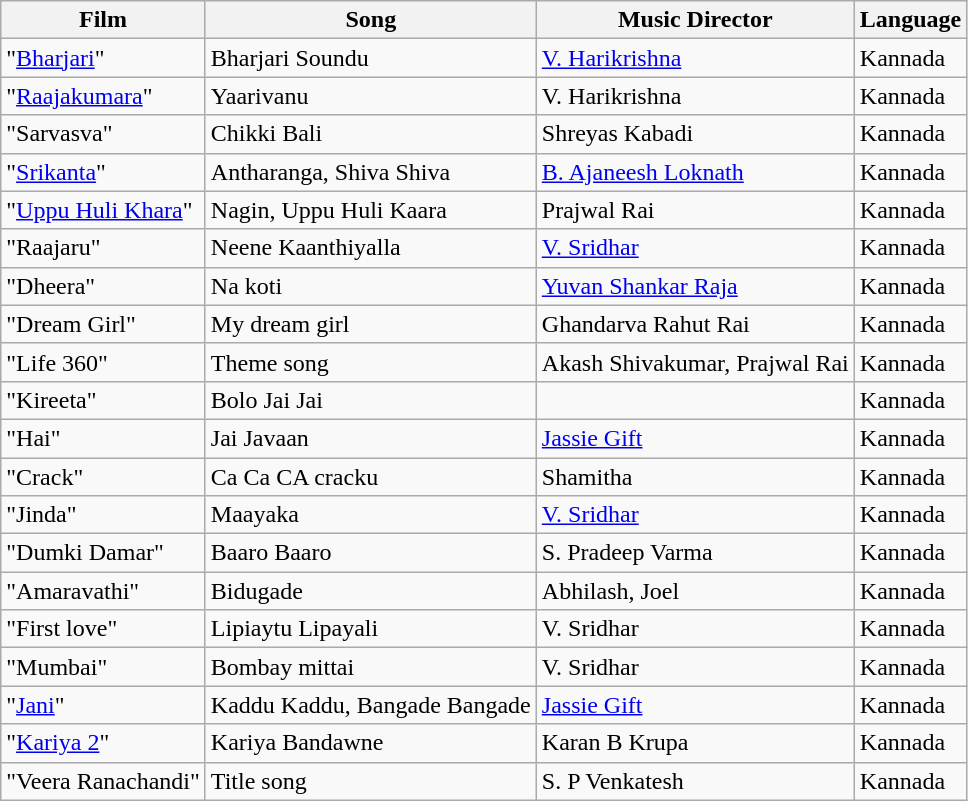<table class="wikitable sortable">
<tr>
<th>Film</th>
<th>Song</th>
<th>Music Director</th>
<th>Language</th>
</tr>
<tr>
<td>"<a href='#'>Bharjari</a>"</td>
<td>Bharjari Soundu</td>
<td><a href='#'>V. Harikrishna</a></td>
<td>Kannada</td>
</tr>
<tr>
<td>"<a href='#'>Raajakumara</a>"</td>
<td>Yaarivanu</td>
<td>V. Harikrishna</td>
<td>Kannada</td>
</tr>
<tr>
<td>"Sarvasva"</td>
<td>Chikki Bali</td>
<td>Shreyas Kabadi</td>
<td>Kannada</td>
</tr>
<tr>
<td>"<a href='#'>Srikanta</a>"</td>
<td>Antharanga, Shiva Shiva</td>
<td><a href='#'>B. Ajaneesh Loknath</a></td>
<td>Kannada</td>
</tr>
<tr>
<td>"<a href='#'>Uppu Huli Khara</a>"</td>
<td>Nagin, Uppu Huli Kaara</td>
<td>Prajwal Rai</td>
<td>Kannada</td>
</tr>
<tr>
<td>"Raajaru"</td>
<td>Neene Kaanthiyalla</td>
<td><a href='#'>V. Sridhar</a></td>
<td>Kannada</td>
</tr>
<tr>
<td>"Dheera"</td>
<td>Na koti</td>
<td><a href='#'>Yuvan Shankar Raja</a></td>
<td>Kannada</td>
</tr>
<tr>
<td>"Dream Girl"</td>
<td>My dream girl</td>
<td>Ghandarva Rahut Rai</td>
<td>Kannada</td>
</tr>
<tr>
<td>"Life 360"</td>
<td>Theme song</td>
<td>Akash Shivakumar, Prajwal Rai</td>
<td>Kannada</td>
</tr>
<tr>
<td>"Kireeta"</td>
<td>Bolo Jai Jai</td>
<td></td>
<td>Kannada</td>
</tr>
<tr>
<td>"Hai"</td>
<td>Jai Javaan</td>
<td><a href='#'>Jassie Gift</a></td>
<td>Kannada</td>
</tr>
<tr>
<td>"Crack"</td>
<td>Ca Ca CA cracku</td>
<td>Shamitha</td>
<td>Kannada</td>
</tr>
<tr>
<td>"Jinda"</td>
<td>Maayaka</td>
<td><a href='#'>V. Sridhar</a></td>
<td>Kannada</td>
</tr>
<tr>
<td>"Dumki Damar"</td>
<td>Baaro Baaro</td>
<td>S. Pradeep Varma</td>
<td>Kannada</td>
</tr>
<tr>
<td>"Amaravathi"</td>
<td>Bidugade</td>
<td>Abhilash, Joel</td>
<td>Kannada</td>
</tr>
<tr>
<td>"First love"</td>
<td>Lipiaytu Lipayali</td>
<td>V. Sridhar</td>
<td>Kannada</td>
</tr>
<tr>
<td>"Mumbai"</td>
<td>Bombay mittai</td>
<td>V. Sridhar</td>
<td>Kannada</td>
</tr>
<tr>
<td>"<a href='#'>Jani</a>"</td>
<td>Kaddu Kaddu, Bangade Bangade</td>
<td><a href='#'>Jassie Gift</a></td>
<td>Kannada</td>
</tr>
<tr>
<td>"<a href='#'>Kariya 2</a>"</td>
<td>Kariya Bandawne</td>
<td>Karan B Krupa</td>
<td>Kannada</td>
</tr>
<tr>
<td>"Veera Ranachandi"</td>
<td>Title song</td>
<td>S. P Venkatesh</td>
<td>Kannada</td>
</tr>
</table>
